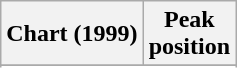<table class="wikitable sortable plainrowheaders" style="text-align:center">
<tr>
<th scope="col">Chart (1999)</th>
<th scope="col">Peak<br>position</th>
</tr>
<tr>
</tr>
<tr>
</tr>
</table>
